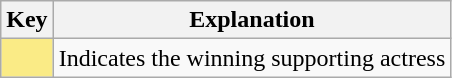<table class="wikitable">
<tr>
<th scope="col" width=%>Key</th>
<th scope="col" width=%>Explanation</th>
</tr>
<tr>
<td style="background:#FAEB86"></td>
<td>Indicates the winning supporting actress</td>
</tr>
</table>
